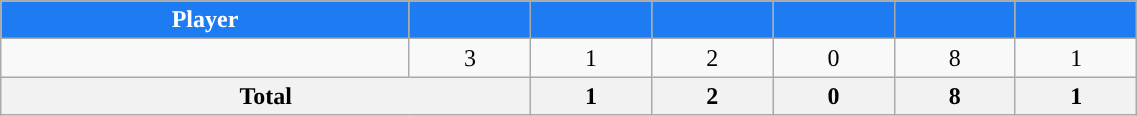<table class="wikitable sortable" style="width:60%; text-align:center;">
<tr>
<th style="color:white; background:#1D7CF2; ">Player</th>
<th style="color:white; background:#1D7CF2; "></th>
<th style="color:white; background:#1D7CF2; "></th>
<th style="color:white; background:#1D7CF2; "></th>
<th style="color:white; background:#1D7CF2; "></th>
<th style="color:white; background:#1D7CF2; "></th>
<th style="color:white; background:#1D7CF2; "></th>
</tr>
<tr>
<td></td>
<td>3</td>
<td>1</td>
<td>2</td>
<td>0</td>
<td>8</td>
<td>1</td>
</tr>
<tr class="sortbottom">
<th colspan=2>Total</th>
<th>1</th>
<th>2</th>
<th>0</th>
<th>8</th>
<th>1</th>
</tr>
</table>
